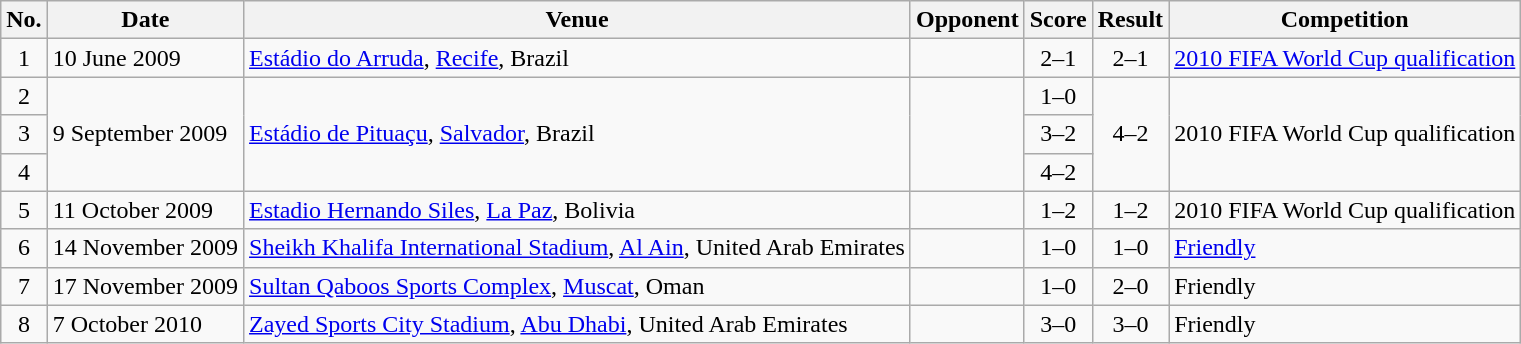<table class="wikitable sortable">
<tr>
<th scope="col">No.</th>
<th scope="col">Date</th>
<th scope="col">Venue</th>
<th scope="col">Opponent</th>
<th scope="col">Score</th>
<th scope="col">Result</th>
<th scope="col">Competition</th>
</tr>
<tr>
<td align="center">1</td>
<td>10 June 2009</td>
<td><a href='#'>Estádio do Arruda</a>, <a href='#'>Recife</a>, Brazil</td>
<td></td>
<td align="center">2–1</td>
<td align="center">2–1</td>
<td><a href='#'>2010 FIFA World Cup qualification</a></td>
</tr>
<tr>
<td align="center">2</td>
<td rowspan="3">9 September 2009</td>
<td rowspan="3"><a href='#'>Estádio de Pituaçu</a>, <a href='#'>Salvador</a>, Brazil</td>
<td rowspan="3"></td>
<td align="center">1–0</td>
<td rowspan="3" style="text-align:center">4–2</td>
<td rowspan="3">2010 FIFA World Cup qualification</td>
</tr>
<tr>
<td align="center">3</td>
<td align="center">3–2</td>
</tr>
<tr>
<td align="center">4</td>
<td align="center">4–2</td>
</tr>
<tr>
<td align="center">5</td>
<td>11 October 2009</td>
<td><a href='#'>Estadio Hernando Siles</a>, <a href='#'>La Paz</a>, Bolivia</td>
<td></td>
<td align="center">1–2</td>
<td align="center">1–2</td>
<td>2010 FIFA World Cup qualification</td>
</tr>
<tr>
<td align="center">6</td>
<td>14 November 2009</td>
<td><a href='#'>Sheikh Khalifa International Stadium</a>, <a href='#'>Al Ain</a>, United Arab Emirates</td>
<td></td>
<td align="center">1–0</td>
<td align="center">1–0</td>
<td><a href='#'>Friendly</a></td>
</tr>
<tr>
<td align="center">7</td>
<td>17 November 2009</td>
<td><a href='#'>Sultan Qaboos Sports Complex</a>, <a href='#'>Muscat</a>, Oman</td>
<td></td>
<td align="center">1–0</td>
<td align="center">2–0</td>
<td>Friendly</td>
</tr>
<tr>
<td align="center">8</td>
<td>7 October 2010</td>
<td><a href='#'>Zayed Sports City Stadium</a>, <a href='#'>Abu Dhabi</a>, United Arab Emirates</td>
<td></td>
<td align="center">3–0</td>
<td align="center">3–0</td>
<td>Friendly</td>
</tr>
</table>
